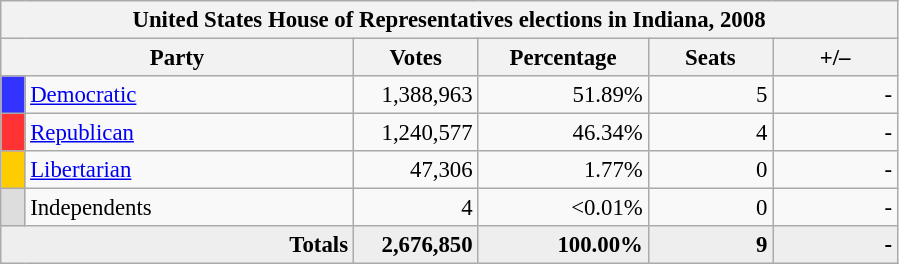<table class="wikitable" style="font-size: 95%;">
<tr>
<th colspan="6">United States House of Representatives elections in Indiana, 2008</th>
</tr>
<tr>
<th colspan=2 style="width: 15em">Party</th>
<th style="width: 5em">Votes</th>
<th style="width: 7em">Percentage</th>
<th style="width: 5em">Seats</th>
<th style="width: 5em">+/–</th>
</tr>
<tr>
<th style="background:#33f; width:3px;"></th>
<td style="width: 130px"><a href='#'>Democratic</a></td>
<td style="text-align:right;">1,388,963</td>
<td style="text-align:right;">51.89%</td>
<td style="text-align:right;">5</td>
<td style="text-align:right;">-</td>
</tr>
<tr>
<th style="background:#f33; width:3px;"></th>
<td style="width: 130px"><a href='#'>Republican</a></td>
<td style="text-align:right;">1,240,577</td>
<td style="text-align:right;">46.34%</td>
<td style="text-align:right;">4</td>
<td style="text-align:right;">-</td>
</tr>
<tr>
<th style="background:#fc0; width:3px;"></th>
<td style="width: 130px"><a href='#'>Libertarian</a></td>
<td style="text-align:right;">47,306</td>
<td style="text-align:right;">1.77%</td>
<td style="text-align:right;">0</td>
<td style="text-align:right;">-</td>
</tr>
<tr>
<th style="background:#ddd; width:3px;"></th>
<td style="width: 130px">Independents</td>
<td style="text-align:right;">4</td>
<td style="text-align:right;"><0.01%</td>
<td style="text-align:right;">0</td>
<td style="text-align:right;">-</td>
</tr>
<tr style="background:#eee; text-align:right;">
<td colspan="2"><strong>Totals</strong></td>
<td><strong>2,676,850</strong></td>
<td><strong>100.00%</strong></td>
<td><strong>9</strong></td>
<td><strong>-</strong></td>
</tr>
</table>
